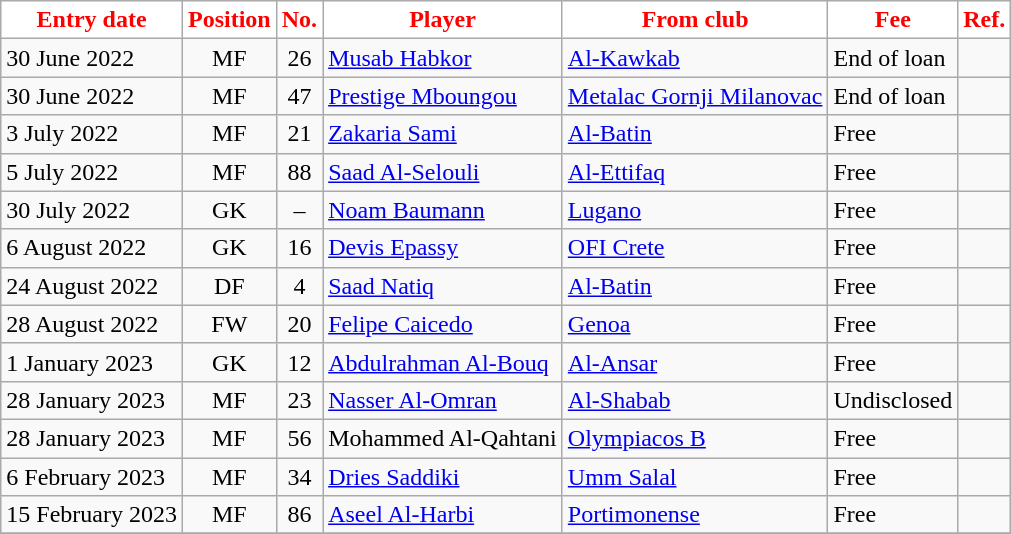<table class="wikitable sortable">
<tr>
<th style="background:white; color:red;"><strong>Entry date</strong></th>
<th style="background:white; color:red;"><strong>Position</strong></th>
<th style="background:white; color:red;"><strong>No.</strong></th>
<th style="background:white; color:red;"><strong>Player</strong></th>
<th style="background:white; color:red;"><strong>From club</strong></th>
<th style="background:white; color:red;"><strong>Fee</strong></th>
<th style="background:white; color:red;"><strong>Ref.</strong></th>
</tr>
<tr>
<td>30 June 2022</td>
<td style="text-align:center;">MF</td>
<td style="text-align:center;">26</td>
<td style="text-align:left;"> <a href='#'>Musab Habkor</a></td>
<td style="text-align:left;"> <a href='#'>Al-Kawkab</a></td>
<td>End of loan</td>
<td></td>
</tr>
<tr>
<td>30 June 2022</td>
<td style="text-align:center;">MF</td>
<td style="text-align:center;">47</td>
<td style="text-align:left;"> <a href='#'>Prestige Mboungou</a></td>
<td style="text-align:left;"> <a href='#'>Metalac Gornji Milanovac</a></td>
<td>End of loan</td>
<td></td>
</tr>
<tr>
<td>3 July 2022</td>
<td style="text-align:center;">MF</td>
<td style="text-align:center;">21</td>
<td style="text-align:left;"> <a href='#'>Zakaria Sami</a></td>
<td style="text-align:left;"> <a href='#'>Al-Batin</a></td>
<td>Free</td>
<td></td>
</tr>
<tr>
<td>5 July 2022</td>
<td style="text-align:center;">MF</td>
<td style="text-align:center;">88</td>
<td style="text-align:left;"> <a href='#'>Saad Al-Selouli</a></td>
<td style="text-align:left;"> <a href='#'>Al-Ettifaq</a></td>
<td>Free</td>
<td></td>
</tr>
<tr>
<td>30 July 2022</td>
<td style="text-align:center;">GK</td>
<td style="text-align:center;">–</td>
<td style="text-align:left;"> <a href='#'>Noam Baumann</a></td>
<td style="text-align:left;"> <a href='#'>Lugano</a></td>
<td>Free</td>
<td></td>
</tr>
<tr>
<td>6 August 2022</td>
<td style="text-align:center;">GK</td>
<td style="text-align:center;">16</td>
<td style="text-align:left;"> <a href='#'>Devis Epassy</a></td>
<td style="text-align:left;"> <a href='#'>OFI Crete</a></td>
<td>Free</td>
<td></td>
</tr>
<tr>
<td>24 August 2022</td>
<td style="text-align:center;">DF</td>
<td style="text-align:center;">4</td>
<td style="text-align:left;"> <a href='#'>Saad Natiq</a></td>
<td style="text-align:left;"> <a href='#'>Al-Batin</a></td>
<td>Free</td>
<td></td>
</tr>
<tr>
<td>28 August 2022</td>
<td style="text-align:center;">FW</td>
<td style="text-align:center;">20</td>
<td style="text-align:left;"> <a href='#'>Felipe Caicedo</a></td>
<td style="text-align:left;"> <a href='#'>Genoa</a></td>
<td>Free</td>
<td></td>
</tr>
<tr>
<td>1 January 2023</td>
<td style="text-align:center;">GK</td>
<td style="text-align:center;">12</td>
<td style="text-align:left;"> <a href='#'>Abdulrahman Al-Bouq</a></td>
<td style="text-align:left;"> <a href='#'>Al-Ansar</a></td>
<td>Free</td>
<td></td>
</tr>
<tr>
<td>28 January 2023</td>
<td style="text-align:center;">MF</td>
<td style="text-align:center;">23</td>
<td style="text-align:left;"> <a href='#'>Nasser Al-Omran</a></td>
<td style="text-align:left;"> <a href='#'>Al-Shabab</a></td>
<td>Undisclosed</td>
<td></td>
</tr>
<tr>
<td>28 January 2023</td>
<td style="text-align:center;">MF</td>
<td style="text-align:center;">56</td>
<td style="text-align:left;"> Mohammed Al-Qahtani</td>
<td style="text-align:left;"> <a href='#'>Olympiacos B</a></td>
<td>Free</td>
<td></td>
</tr>
<tr>
<td>6 February 2023</td>
<td style="text-align:center;">MF</td>
<td style="text-align:center;">34</td>
<td style="text-align:left;"> <a href='#'>Dries Saddiki</a></td>
<td style="text-align:left;"> <a href='#'>Umm Salal</a></td>
<td>Free</td>
<td></td>
</tr>
<tr>
<td>15 February 2023</td>
<td style="text-align:center;">MF</td>
<td style="text-align:center;">86</td>
<td style="text-align:left;"> <a href='#'>Aseel Al-Harbi</a></td>
<td style="text-align:left;"> <a href='#'>Portimonense</a></td>
<td>Free</td>
<td></td>
</tr>
<tr>
</tr>
</table>
